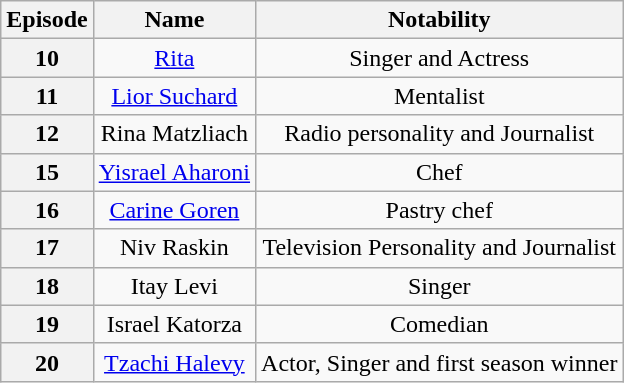<table class="wikitable" style="text-align:center; ">
<tr>
<th>Episode</th>
<th>Name</th>
<th>Notability</th>
</tr>
<tr>
<th>10</th>
<td><a href='#'>Rita</a></td>
<td>Singer and Actress</td>
</tr>
<tr>
<th>11</th>
<td><a href='#'>Lior Suchard</a></td>
<td>Mentalist</td>
</tr>
<tr>
<th>12</th>
<td>Rina Matzliach</td>
<td>Radio personality and Journalist</td>
</tr>
<tr>
<th>15</th>
<td><a href='#'>Yisrael Aharoni</a></td>
<td>Chef</td>
</tr>
<tr>
<th>16</th>
<td><a href='#'>Carine Goren</a></td>
<td>Pastry chef</td>
</tr>
<tr>
<th>17</th>
<td>Niv Raskin</td>
<td>Television Personality and Journalist</td>
</tr>
<tr>
<th>18</th>
<td>Itay Levi</td>
<td>Singer</td>
</tr>
<tr>
<th>19</th>
<td>Israel Katorza</td>
<td>Comedian</td>
</tr>
<tr>
<th>20</th>
<td><a href='#'>Tzachi Halevy</a></td>
<td>Actor, Singer and first season winner</td>
</tr>
</table>
